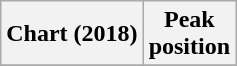<table class="wikitable plainrowheaders">
<tr>
<th scope="col">Chart (2018)</th>
<th scope="col">Peak<br> position</th>
</tr>
<tr>
</tr>
</table>
